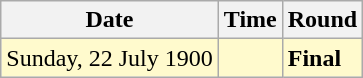<table class="wikitable">
<tr>
<th>Date</th>
<th>Time</th>
<th>Round</th>
</tr>
<tr style=background:lemonchiffon>
<td>Sunday, 22 July 1900</td>
<td></td>
<td><strong>Final</strong></td>
</tr>
</table>
